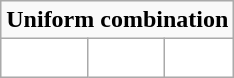<table class="wikitable"  style="display: inline-table;">
<tr>
<td align="center" Colspan="3"><strong>Uniform combination</strong></td>
</tr>
<tr align="center">
<td style="background:white; color:white"><strong>Helmet</strong></td>
<td style="background:white; color:white"><strong>Jersey</strong></td>
<td style="background:white; color:white"><strong>Pants</strong></td>
</tr>
</table>
